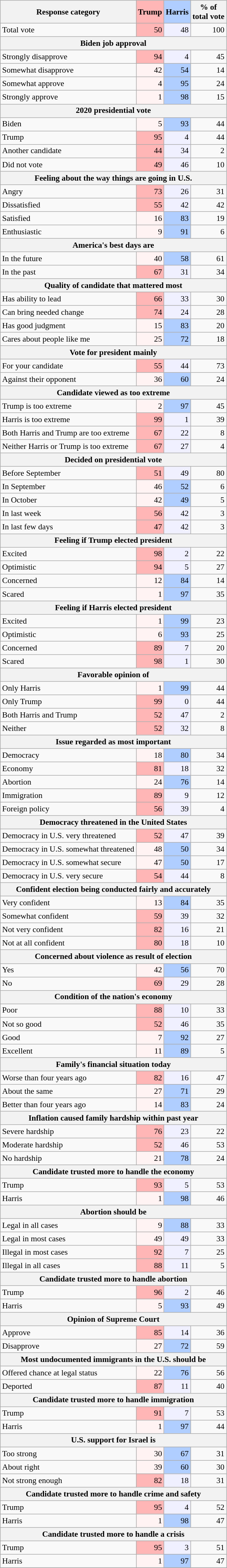<table class="wikitable mw-collapsible sortable" style="font-size:90%; line-height:1.2">
<tr>
<th>Response category</th>
<th style="background-color:#FFB6B6">Trump</th>
<th style="color:black;background-color:#B0CEFF">Harris</th>
<th>% of<br>total vote</th>
</tr>
<tr>
<td>Total vote</td>
<td style="text-align:right; background:#ffb6b6;">50</td>
<td style="text-align:right; background:#f0f0ff;">48</td>
<td style="text-align:right;">100</td>
</tr>
<tr>
<th colspan="4">Biden job approval</th>
</tr>
<tr>
<td>Strongly disapprove</td>
<td style="text-align:right; background:#ffb6b6;">94</td>
<td style="text-align:right; background:#f0f0ff;">4</td>
<td style="text-align:right;">45</td>
</tr>
<tr>
<td>Somewhat disapprove</td>
<td style="text-align:right; background:#fff3f3;">42</td>
<td style="text-align:right; background:#b0ceff;">54</td>
<td style="text-align:right;">14</td>
</tr>
<tr>
<td>Somewhat approve</td>
<td style="text-align:right; background:#fff3f3;">4</td>
<td style="text-align:right; background:#b0ceff;">95</td>
<td style="text-align:right;">24</td>
</tr>
<tr>
<td>Strongly approve</td>
<td style="text-align:right; background:#fff3f3;">1</td>
<td style="text-align:right; background:#b0ceff;">98</td>
<td style="text-align:right;">15</td>
</tr>
<tr>
<th colspan="4">2020 presidential vote</th>
</tr>
<tr>
<td>Biden</td>
<td style="text-align:right; background:#fff3f3;">5</td>
<td style="text-align:right; background:#b0ceff;">93</td>
<td style="text-align:right;">44</td>
</tr>
<tr>
<td>Trump</td>
<td style="text-align:right; background:#ffb6b6;">95</td>
<td style="text-align:right; background:#f0f0ff;">4</td>
<td style="text-align:right;">44</td>
</tr>
<tr>
<td>Another candidate</td>
<td style="text-align:right; background:#ffb6b6;">44</td>
<td style="text-align:right; background:#f0f0ff;">34</td>
<td style="text-align:right;">2</td>
</tr>
<tr>
<td>Did not vote</td>
<td style="text-align:right; background:#ffb6b6;">49</td>
<td style="text-align:right; background:#f0f0ff;">46</td>
<td style="text-align:right;">10</td>
</tr>
<tr>
<th colspan="4">Feeling about the way things are going in U.S.</th>
</tr>
<tr>
<td>Angry</td>
<td style="text-align:right; background:#ffb6b6;">73</td>
<td style="text-align:right; background:#f0f0ff;">26</td>
<td style="text-align:right;">31</td>
</tr>
<tr>
<td>Dissatisfied</td>
<td style="text-align:right; background:#ffb6b6;">55</td>
<td style="text-align:right; background:#f0f0ff;">42</td>
<td style="text-align:right;">42</td>
</tr>
<tr>
<td>Satisfied</td>
<td style="text-align:right; background:#fff3f3;">16</td>
<td style="text-align:right; background:#b0ceff;">83</td>
<td style="text-align:right;">19</td>
</tr>
<tr>
<td>Enthusiastic</td>
<td style="text-align:right; background:#fff3f3;">9</td>
<td style="text-align:right; background:#b0ceff;">91</td>
<td style="text-align:right;">6</td>
</tr>
<tr>
<th colspan="4">America's best days are</th>
</tr>
<tr>
<td>In the future</td>
<td style="text-align:right; background:#fff3f3;">40</td>
<td style="text-align:right; background:#b0ceff;">58</td>
<td style="text-align:right;">61</td>
</tr>
<tr>
<td>In the past</td>
<td style="text-align:right; background:#ffb6b6;">67</td>
<td style="text-align:right; background:#f0f0ff;">31</td>
<td style="text-align:right;">34</td>
</tr>
<tr>
<th colspan="4">Quality of candidate that mattered most</th>
</tr>
<tr>
<td>Has ability to lead</td>
<td style="text-align:right; background:#ffb6b6;">66</td>
<td style="text-align:right; background:#f0f0ff;">33</td>
<td style="text-align:right;">30</td>
</tr>
<tr>
<td>Can bring needed change</td>
<td style="text-align:right; background:#ffb6b6;">74</td>
<td style="text-align:right; background:#f0f0ff;">24</td>
<td style="text-align:right;">28</td>
</tr>
<tr>
<td>Has good judgment</td>
<td style="text-align:right; background:#fff3f3;">15</td>
<td style="text-align:right; background:#b0ceff;">83</td>
<td style="text-align:right;">20</td>
</tr>
<tr>
<td>Cares about people like me</td>
<td style="text-align:right; background:#fff3f3;">25</td>
<td style="text-align:right; background:#b0ceff;">72</td>
<td style="text-align:right;">18</td>
</tr>
<tr>
<th colspan="4">Vote for president mainly</th>
</tr>
<tr>
<td>For your candidate</td>
<td style="text-align:right; background:#ffb6b6;">55</td>
<td style="text-align:right; background:#f0f0ff;">44</td>
<td style="text-align:right;">73</td>
</tr>
<tr>
<td>Against their opponent</td>
<td style="text-align:right; background:#fff3f3;">36</td>
<td style="text-align:right; background:#b0ceff;">60</td>
<td style="text-align:right;">24</td>
</tr>
<tr>
<th colspan="4">Candidate viewed as too extreme</th>
</tr>
<tr>
<td>Trump is too extreme</td>
<td style="text-align:right; background:#fff3f3;">2</td>
<td style="text-align:right; background:#b0ceff;">97</td>
<td style="text-align:right;">45</td>
</tr>
<tr>
<td>Harris is too extreme</td>
<td style="text-align:right; background:#ffb6b6;">99</td>
<td style="text-align:right; background:#f0f0ff;">1</td>
<td style="text-align:right;">39</td>
</tr>
<tr>
<td>Both Harris and Trump are too extreme</td>
<td style="text-align:right; background:#ffb6b6;">67</td>
<td style="text-align:right; background:#f0f0ff;">22</td>
<td style="text-align:right;">8</td>
</tr>
<tr>
<td>Neither Harris or Trump is too extreme</td>
<td style="text-align:right; background:#ffb6b6;">67</td>
<td style="text-align:right; background:#f0f0ff;">27</td>
<td style="text-align:right;">4</td>
</tr>
<tr>
<th colspan="4">Decided on presidential vote</th>
</tr>
<tr>
<td>Before September</td>
<td style="text-align:right; background:#ffb6b6;">51</td>
<td style="text-align:right; background:#f0f0ff;">49</td>
<td style="text-align:right;">80</td>
</tr>
<tr>
<td>In September</td>
<td style="text-align:right; background:#fff3f3;">46</td>
<td style="text-align:right; background:#b0ceff;">52</td>
<td style="text-align:right;">6</td>
</tr>
<tr>
<td>In October</td>
<td style="text-align:right; background:#fff3f3;">42</td>
<td style="text-align:right; background:#b0ceff;">49</td>
<td style="text-align:right;">5</td>
</tr>
<tr>
<td>In last week</td>
<td style="text-align:right; background:#ffb6b6;">56</td>
<td style="text-align:right; background:#f0f0ff;">42</td>
<td style="text-align:right;">3</td>
</tr>
<tr>
<td>In last few days</td>
<td style="text-align:right; background:#ffb6b6;">47</td>
<td style="text-align:right; background:#f0f0ff;">42</td>
<td style="text-align:right;">3</td>
</tr>
<tr>
<th colspan="4">Feeling if Trump elected president</th>
</tr>
<tr>
<td>Excited</td>
<td style="text-align:right; background:#ffb6b6;">98</td>
<td style="text-align:right; background:#f0f0ff;">2</td>
<td style="text-align:right;">22</td>
</tr>
<tr>
<td>Optimistic</td>
<td style="text-align:right; background:#ffb6b6;">94</td>
<td style="text-align:right; background:#f0f0ff;">5</td>
<td style="text-align:right;">27</td>
</tr>
<tr>
<td>Concerned</td>
<td style="text-align:right; background:#fff3f3;">12</td>
<td style="text-align:right; background:#b0ceff;">84</td>
<td style="text-align:right;">14</td>
</tr>
<tr>
<td>Scared</td>
<td style="text-align:right; background:#fff3f3;">1</td>
<td style="text-align:right; background:#b0ceff;">97</td>
<td style="text-align:right;">35</td>
</tr>
<tr>
<th colspan="4">Feeling if Harris elected president</th>
</tr>
<tr>
<td>Excited</td>
<td style="text-align:right; background:#fff3f3;">1</td>
<td style="text-align:right; background:#b0ceff;">99</td>
<td style="text-align:right;">23</td>
</tr>
<tr>
<td>Optimistic</td>
<td style="text-align:right; background:#fff3f3;">6</td>
<td style="text-align:right; background:#b0ceff;">93</td>
<td style="text-align:right;">25</td>
</tr>
<tr>
<td>Concerned</td>
<td style="text-align:right; background:#ffb6b6;">89</td>
<td style="text-align:right; background:#f0f0ff;">7</td>
<td style="text-align:right;">20</td>
</tr>
<tr>
<td>Scared</td>
<td style="text-align:right; background:#ffb6b6;">98</td>
<td style="text-align:right; background:#f0f0ff;">1</td>
<td style="text-align:right;">30</td>
</tr>
<tr>
<th colspan="4">Favorable opinion of</th>
</tr>
<tr>
<td>Only Harris</td>
<td style="text-align:right; background:#fff3f3;">1</td>
<td style="text-align:right; background:#b0ceff;">99</td>
<td style="text-align:right;">44</td>
</tr>
<tr>
<td>Only Trump</td>
<td style="text-align:right; background:#ffb6b6;">99</td>
<td style="text-align:right; background:#f0f0ff;">0</td>
<td style="text-align:right;">44</td>
</tr>
<tr>
<td>Both Harris and Trump</td>
<td style="text-align:right; background:#ffb6b6;">52</td>
<td style="text-align:right; background:#f0f0ff;">47</td>
<td style="text-align:right;">2</td>
</tr>
<tr>
<td>Neither</td>
<td style="text-align:right; background:#ffb6b6;">52</td>
<td style="text-align:right; background:#f0f0ff;">32</td>
<td style="text-align:right;">8</td>
</tr>
<tr>
<th colspan="4">Issue regarded as most important</th>
</tr>
<tr>
<td>Democracy</td>
<td style="text-align:right; background:#fff3f3;">18</td>
<td style="text-align:right; background:#b0ceff;">80</td>
<td style="text-align:right;">34</td>
</tr>
<tr>
<td>Economy</td>
<td style="text-align:right; background:#ffb6b6;">81</td>
<td style="text-align:right; background:#f0f0ff;">18</td>
<td style="text-align:right;">32</td>
</tr>
<tr>
<td>Abortion</td>
<td style="text-align:right; background:#fff3f3;">24</td>
<td style="text-align:right; background:#b0ceff;">76</td>
<td style="text-align:right;">14</td>
</tr>
<tr>
<td>Immigration</td>
<td style="text-align:right; background:#ffb6b6;">89</td>
<td style="text-align:right; background:#f0f0ff;">9</td>
<td style="text-align:right;">12</td>
</tr>
<tr>
<td>Foreign policy</td>
<td style="text-align:right; background:#ffb6b6;">56</td>
<td style="text-align:right; background:#f0f0ff;">39</td>
<td style="text-align:right;">4</td>
</tr>
<tr>
<th colspan="4">Democracy threatened in the United States</th>
</tr>
<tr>
<td>Democracy in U.S. very threatened</td>
<td style="text-align:right; background:#ffb6b6;">52</td>
<td style="text-align:right; background:#f0f0ff;">47</td>
<td style="text-align:right;">39</td>
</tr>
<tr>
<td>Democracy in U.S. somewhat threatened</td>
<td style="text-align:right; background:#fff3f3;">48</td>
<td style="text-align:right; background:#b0ceff;">50</td>
<td style="text-align:right;">34</td>
</tr>
<tr>
<td>Democracy in U.S. somewhat secure</td>
<td style="text-align:right; background:#fff3f3;">47</td>
<td style="text-align:right; background:#b0ceff;">50</td>
<td style="text-align:right;">17</td>
</tr>
<tr>
<td>Democracy in U.S. very secure</td>
<td style="text-align:right; background:#ffb6b6;">54</td>
<td style="text-align:right; background:#f0f0ff;">44</td>
<td style="text-align:right;">8</td>
</tr>
<tr>
<th colspan="4">Confident election being conducted fairly and accurately</th>
</tr>
<tr>
<td>Very confident</td>
<td style="text-align:right; background:#fff3f3;">13</td>
<td style="text-align:right; background:#b0ceff;">84</td>
<td style="text-align:right;">35</td>
</tr>
<tr>
<td>Somewhat confident</td>
<td style="text-align:right; background:#ffb6b6;">59</td>
<td style="text-align:right; background:#f0f0ff;">39</td>
<td style="text-align:right;">32</td>
</tr>
<tr>
<td>Not very confident</td>
<td style="text-align:right; background:#ffb6b6;">82</td>
<td style="text-align:right; background:#f0f0ff;">16</td>
<td style="text-align:right;">21</td>
</tr>
<tr>
<td>Not at all confident</td>
<td style="text-align:right; background:#ffb6b6;">80</td>
<td style="text-align:right; background:#f0f0ff;">18</td>
<td style="text-align:right;">10</td>
</tr>
<tr>
<th colspan="4">Concerned about violence as result of election</th>
</tr>
<tr>
<td>Yes</td>
<td style="text-align:right; background:#fff3f3;">42</td>
<td style="text-align:right; background:#b0ceff;">56</td>
<td style="text-align:right;">70</td>
</tr>
<tr>
<td>No</td>
<td style="text-align:right; background:#ffb6b6;">69</td>
<td style="text-align:right; background:#f0f0ff;">29</td>
<td style="text-align:right;">28</td>
</tr>
<tr>
<th colspan="4">Condition of the nation's economy</th>
</tr>
<tr>
<td>Poor</td>
<td style="text-align:right; background:#ffb6b6;">88</td>
<td style="text-align:right; background:#f0f0ff;">10</td>
<td style="text-align:right;">33</td>
</tr>
<tr>
<td>Not so good</td>
<td style="text-align:right; background:#ffb6b6;">52</td>
<td style="text-align:right; background:#f0f0ff;">46</td>
<td style="text-align:right;">35</td>
</tr>
<tr>
<td>Good</td>
<td style="text-align:right; background:#fff3f3;">7</td>
<td style="text-align:right; background:#b0ceff;">92</td>
<td style="text-align:right;">27</td>
</tr>
<tr>
<td>Excellent</td>
<td style="text-align:right; background:#fff3f3;">11</td>
<td style="text-align:right; background:#b0ceff;">89</td>
<td style="text-align:right;">5</td>
</tr>
<tr>
<th colspan="4">Family's financial situation today</th>
</tr>
<tr>
<td>Worse than four years ago</td>
<td style="text-align:right; background:#ffb6b6;">82</td>
<td style="text-align:right; background:#f0f0ff;">16</td>
<td style="text-align:right;">47</td>
</tr>
<tr>
<td>About the same</td>
<td style="text-align:right; background:#fff3f3;">27</td>
<td style="text-align:right; background:#b0ceff;">71</td>
<td style="text-align:right;">29</td>
</tr>
<tr>
<td>Better than four years ago</td>
<td style="text-align:right; background:#fff3f3;">14</td>
<td style="text-align:right; background:#b0ceff;">83</td>
<td style="text-align:right;">24</td>
</tr>
<tr>
<th colspan="4">Inflation caused family hardship within past year</th>
</tr>
<tr>
<td>Severe hardship</td>
<td style="text-align:right; background:#ffb6b6;">76</td>
<td style="text-align:right; background:#f0f0ff;">23</td>
<td style="text-align:right;">22</td>
</tr>
<tr>
<td>Moderate hardship</td>
<td style="text-align:right; background:#ffb6b6;">52</td>
<td style="text-align:right; background:#f0f0ff;">46</td>
<td style="text-align:right;">53</td>
</tr>
<tr>
<td>No hardship</td>
<td style="text-align:right; background:#fff3f3;">21</td>
<td style="text-align:right; background:#b0ceff;">78</td>
<td style="text-align:right;">24</td>
</tr>
<tr>
<th colspan="4">Candidate trusted more to handle the economy</th>
</tr>
<tr>
<td>Trump</td>
<td style="text-align:right; background:#ffb6b6;">93</td>
<td style="text-align:right; background:#f0f0ff;">5</td>
<td style="text-align:right;">53</td>
</tr>
<tr>
<td>Harris</td>
<td style="text-align:right; background:#fff3f3;">1</td>
<td style="text-align:right; background:#b0ceff;">98</td>
<td style="text-align:right;">46</td>
</tr>
<tr>
<th colspan="4">Abortion should be</th>
</tr>
<tr>
<td>Legal in all cases</td>
<td style="text-align:right; background:#fff3f3;">9</td>
<td style="text-align:right; background:#b0ceff;">88</td>
<td style="text-align:right;">33</td>
</tr>
<tr>
<td>Legal in most cases</td>
<td style="text-align:right; background:#fff3f3;">49</td>
<td style="text-align:right; background:#f0f0ff;">49</td>
<td style="text-align:right;">33</td>
</tr>
<tr>
<td>Illegal in most cases</td>
<td style="text-align:right; background:#ffb6b6;">92</td>
<td style="text-align:right; background:#f0f0ff;">7</td>
<td style="text-align:right;">25</td>
</tr>
<tr>
<td>Illegal in all cases</td>
<td style="text-align:right; background:#ffb6b6;">88</td>
<td style="text-align:right; background:#f0f0ff;">11</td>
<td style="text-align:right;">5</td>
</tr>
<tr>
<th colspan="4">Candidate trusted more to handle abortion</th>
</tr>
<tr>
<td>Trump</td>
<td style="text-align:right; background:#ffb6b6;">96</td>
<td style="text-align:right; background:#f0f0ff;">2</td>
<td style="text-align:right;">46</td>
</tr>
<tr>
<td>Harris</td>
<td style="text-align:right; background:#fff3f3;">5</td>
<td style="text-align:right; background:#b0ceff;">93</td>
<td style="text-align:right;">49</td>
</tr>
<tr>
<th colspan="4">Opinion of Supreme Court</th>
</tr>
<tr>
<td>Approve</td>
<td style="text-align:right; background:#ffb6b6;">85</td>
<td style="text-align:right; background:#f0f0ff;">14</td>
<td style="text-align:right;">36</td>
</tr>
<tr>
<td>Disapprove</td>
<td style="text-align:right; background:#fff3f3;">27</td>
<td style="text-align:right; background:#b0ceff;">72</td>
<td style="text-align:right;">59</td>
</tr>
<tr>
<th colspan="4">Most undocumented immigrants in the U.S. should be</th>
</tr>
<tr>
<td>Offered chance at legal status</td>
<td style="text-align:right; background:#fff3f3;">22</td>
<td style="text-align:right; background:#b0ceff;">76</td>
<td style="text-align:right;">56</td>
</tr>
<tr>
<td>Deported</td>
<td style="text-align:right; background:#ffb6b6;">87</td>
<td style="text-align:right; background:#f0f0ff;">11</td>
<td style="text-align:right;">40</td>
</tr>
<tr>
<th colspan="4">Candidate trusted more to handle immigration</th>
</tr>
<tr>
<td>Trump</td>
<td style="text-align:right; background:#ffb6b6;">91</td>
<td style="text-align:right; background:#f0f0ff;">7</td>
<td style="text-align:right;">53</td>
</tr>
<tr>
<td>Harris</td>
<td style="text-align:right; background:#fff3f3;">1</td>
<td style="text-align:right; background:#b0ceff;">97</td>
<td style="text-align:right;">44</td>
</tr>
<tr>
<th colspan="4">U.S. support for Israel is</th>
</tr>
<tr>
<td>Too strong</td>
<td style="text-align:right; background:#fff3f3;">30</td>
<td style="text-align:right; background:#b0ceff;">67</td>
<td style="text-align:right;">31</td>
</tr>
<tr>
<td>About right</td>
<td style="text-align:right; background:#fff3f3;">39</td>
<td style="text-align:right; background:#b0ceff;">60</td>
<td style="text-align:right;">30</td>
</tr>
<tr>
<td>Not strong enough</td>
<td style="text-align:right; background:#ffb6b6;">82</td>
<td style="text-align:right; background:#f0f0ff;">18</td>
<td style="text-align:right;">31</td>
</tr>
<tr>
<th colspan="4">Candidate trusted more to handle crime and safety</th>
</tr>
<tr>
<td>Trump</td>
<td style="text-align:right; background:#ffb6b6;">95</td>
<td style="text-align:right; background:#f0f0ff;">4</td>
<td style="text-align:right;">52</td>
</tr>
<tr>
<td>Harris</td>
<td style="text-align:right; background:#fff3f3;">1</td>
<td style="text-align:right; background:#b0ceff;">98</td>
<td style="text-align:right;">47</td>
</tr>
<tr>
<th colspan="4">Candidate trusted more to handle a crisis</th>
</tr>
<tr>
<td>Trump</td>
<td style="text-align:right; background:#ffb6b6;">95</td>
<td style="text-align:right; background:#f0f0ff;">3</td>
<td style="text-align:right;">51</td>
</tr>
<tr>
<td>Harris</td>
<td style="text-align:right; background:#fff3f3;">1</td>
<td style="text-align:right; background:#b0ceff;">97</td>
<td style="text-align:right;">47</td>
</tr>
<tr>
</tr>
</table>
